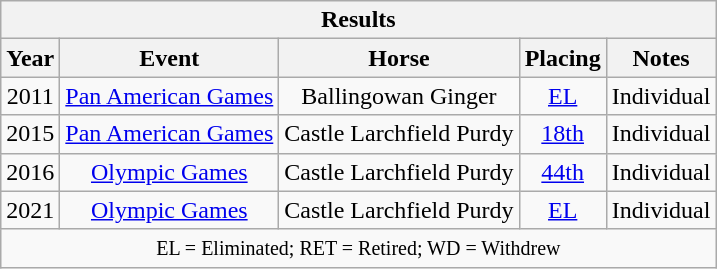<table class="wikitable" style="text-align:center">
<tr>
<th colspan="11" align="center"><strong>Results</strong></th>
</tr>
<tr>
<th>Year</th>
<th>Event</th>
<th>Horse</th>
<th>Placing</th>
<th>Notes</th>
</tr>
<tr>
<td>2011</td>
<td><a href='#'>Pan American Games</a></td>
<td>Ballingowan Ginger</td>
<td><a href='#'>EL</a></td>
<td>Individual</td>
</tr>
<tr>
<td>2015</td>
<td><a href='#'>Pan American Games</a></td>
<td>Castle Larchfield Purdy</td>
<td><a href='#'>18th</a></td>
<td>Individual</td>
</tr>
<tr>
<td>2016</td>
<td><a href='#'>Olympic Games</a></td>
<td>Castle Larchfield Purdy</td>
<td><a href='#'>44th</a></td>
<td>Individual</td>
</tr>
<tr>
<td>2021</td>
<td><a href='#'>Olympic Games</a></td>
<td>Castle Larchfield Purdy</td>
<td><a href='#'>EL</a></td>
<td>Individual</td>
</tr>
<tr>
<td colspan="11" align="center"><small> EL = Eliminated; RET = Retired; WD = Withdrew </small></td>
</tr>
</table>
